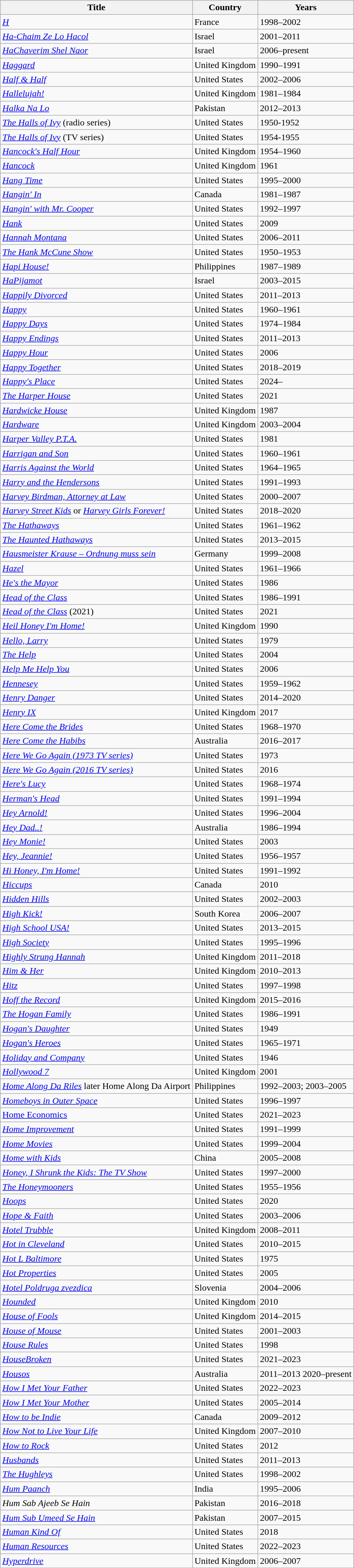<table class="wikitable sortable">
<tr>
<th>Title</th>
<th>Country</th>
<th>Years</th>
</tr>
<tr>
<td><em><a href='#'>H</a></em></td>
<td>France</td>
<td>1998–2002</td>
</tr>
<tr>
<td><em><a href='#'>Ha-Chaim Ze Lo Hacol</a></em></td>
<td>Israel</td>
<td>2001–2011</td>
</tr>
<tr>
<td><em><a href='#'>HaChaverim Shel Naor</a></em></td>
<td>Israel</td>
<td>2006–present</td>
</tr>
<tr>
<td><em><a href='#'>Haggard</a></em></td>
<td>United Kingdom</td>
<td>1990–1991</td>
</tr>
<tr>
<td><em><a href='#'>Half & Half</a></em></td>
<td>United States</td>
<td>2002–2006</td>
</tr>
<tr>
<td><em><a href='#'>Hallelujah!</a></em></td>
<td>United Kingdom</td>
<td>1981–1984</td>
</tr>
<tr>
<td><em><a href='#'>Halka Na Lo</a></em></td>
<td>Pakistan</td>
<td>2012–2013</td>
</tr>
<tr>
<td><em><a href='#'>The Halls of Ivy</a></em> (radio series)</td>
<td>United States</td>
<td>1950-1952</td>
</tr>
<tr>
<td><em><a href='#'>The Halls of Ivy</a></em> (TV series)</td>
<td>United States</td>
<td>1954-1955</td>
</tr>
<tr>
<td><em><a href='#'>Hancock's Half Hour</a></em></td>
<td>United Kingdom</td>
<td>1954–1960</td>
</tr>
<tr>
<td><em><a href='#'>Hancock</a></em></td>
<td>United Kingdom</td>
<td>1961</td>
</tr>
<tr>
<td><em><a href='#'>Hang Time</a></em></td>
<td>United States</td>
<td>1995–2000</td>
</tr>
<tr>
<td><em><a href='#'>Hangin' In</a></em></td>
<td>Canada</td>
<td>1981–1987</td>
</tr>
<tr>
<td><em><a href='#'>Hangin' with Mr. Cooper</a></em></td>
<td>United States</td>
<td>1992–1997</td>
</tr>
<tr>
<td><em><a href='#'>Hank</a></em></td>
<td>United States</td>
<td>2009</td>
</tr>
<tr>
<td><em><a href='#'>Hannah Montana</a></em></td>
<td>United States</td>
<td>2006–2011</td>
</tr>
<tr>
<td><em><a href='#'>The Hank McCune Show</a></em></td>
<td>United States</td>
<td>1950–1953</td>
</tr>
<tr>
<td><em><a href='#'>Hapi House!</a></em></td>
<td>Philippines</td>
<td>1987–1989</td>
</tr>
<tr>
<td><em><a href='#'>HaPijamot</a></em></td>
<td>Israel</td>
<td>2003–2015</td>
</tr>
<tr>
<td><em><a href='#'>Happily Divorced</a></em></td>
<td>United States</td>
<td>2011–2013</td>
</tr>
<tr>
<td><em><a href='#'>Happy</a></em></td>
<td>United States</td>
<td>1960–1961</td>
</tr>
<tr>
<td><em><a href='#'>Happy Days</a></em></td>
<td>United States</td>
<td>1974–1984</td>
</tr>
<tr>
<td><em><a href='#'>Happy Endings</a></em></td>
<td>United States</td>
<td>2011–2013</td>
</tr>
<tr>
<td><em><a href='#'>Happy Hour</a></em></td>
<td>United States</td>
<td>2006</td>
</tr>
<tr>
<td><em><a href='#'>Happy Together</a></em></td>
<td>United States</td>
<td>2018–2019</td>
</tr>
<tr>
<td><em><a href='#'>Happy's Place</a></em></td>
<td>United States</td>
<td>2024–</td>
</tr>
<tr>
<td><em><a href='#'>The Harper House</a></em></td>
<td>United States</td>
<td>2021</td>
</tr>
<tr>
<td><em><a href='#'>Hardwicke House</a></em></td>
<td>United Kingdom</td>
<td>1987</td>
</tr>
<tr>
<td><em><a href='#'>Hardware</a></em></td>
<td>United Kingdom</td>
<td>2003–2004</td>
</tr>
<tr>
<td><em><a href='#'>Harper Valley P.T.A.</a></em></td>
<td>United States</td>
<td>1981</td>
</tr>
<tr>
<td><em><a href='#'>Harrigan and Son</a></em></td>
<td>United States</td>
<td>1960–1961</td>
</tr>
<tr>
<td><em><a href='#'>Harris Against the World</a></em></td>
<td>United States</td>
<td>1964–1965</td>
</tr>
<tr>
<td><em><a href='#'>Harry and the Hendersons</a></em></td>
<td>United States</td>
<td>1991–1993</td>
</tr>
<tr>
<td><em><a href='#'>Harvey Birdman, Attorney at Law</a></em></td>
<td>United States</td>
<td>2000–2007</td>
</tr>
<tr>
<td><em><a href='#'>Harvey Street Kids</a></em> or <em><a href='#'>Harvey Girls Forever!</a></em></td>
<td>United States</td>
<td>2018–2020</td>
</tr>
<tr>
<td><em><a href='#'>The Hathaways</a></em></td>
<td>United States</td>
<td>1961–1962</td>
</tr>
<tr>
<td><em><a href='#'>The Haunted Hathaways</a></em></td>
<td>United States</td>
<td>2013–2015</td>
</tr>
<tr>
<td><em><a href='#'>Hausmeister Krause – Ordnung muss sein</a></em></td>
<td>Germany</td>
<td>1999–2008</td>
</tr>
<tr>
<td><em><a href='#'>Hazel</a></em></td>
<td>United States</td>
<td>1961–1966</td>
</tr>
<tr>
<td><em><a href='#'>He's the Mayor</a></em></td>
<td>United States</td>
<td>1986</td>
</tr>
<tr>
<td><em><a href='#'>Head of the Class</a></em></td>
<td>United States</td>
<td>1986–1991</td>
</tr>
<tr>
<td><em><a href='#'>Head of the Class</a></em> (2021)</td>
<td>United States</td>
<td>2021</td>
</tr>
<tr>
<td><em><a href='#'>Heil Honey I'm Home!</a></em></td>
<td>United Kingdom</td>
<td>1990</td>
</tr>
<tr>
<td><em><a href='#'>Hello, Larry</a></em></td>
<td>United States</td>
<td>1979</td>
</tr>
<tr>
<td><em><a href='#'>The Help</a></em></td>
<td>United States</td>
<td>2004</td>
</tr>
<tr>
<td><em><a href='#'>Help Me Help You</a></em></td>
<td>United States</td>
<td>2006</td>
</tr>
<tr>
<td><em><a href='#'>Hennesey</a></em></td>
<td>United States</td>
<td>1959–1962</td>
</tr>
<tr>
<td><em><a href='#'>Henry Danger</a></em></td>
<td>United States</td>
<td>2014–2020</td>
</tr>
<tr>
<td><em><a href='#'>Henry IX</a></em></td>
<td>United Kingdom</td>
<td>2017</td>
</tr>
<tr>
<td><em><a href='#'>Here Come the Brides</a></em></td>
<td>United States</td>
<td>1968–1970</td>
</tr>
<tr>
<td><em><a href='#'>Here Come the Habibs</a></em></td>
<td>Australia</td>
<td>2016–2017</td>
</tr>
<tr>
<td><em><a href='#'>Here We Go Again (1973 TV series)</a></em></td>
<td>United States</td>
<td>1973</td>
</tr>
<tr>
<td><em><a href='#'>Here We Go Again (2016 TV series)</a></em></td>
<td>United States</td>
<td>2016</td>
</tr>
<tr>
<td><em><a href='#'>Here's Lucy</a></em></td>
<td>United States</td>
<td>1968–1974</td>
</tr>
<tr>
<td><em><a href='#'>Herman's Head</a></em></td>
<td>United States</td>
<td>1991–1994</td>
</tr>
<tr>
<td><em><a href='#'>Hey Arnold!</a></em></td>
<td>United States</td>
<td>1996–2004</td>
</tr>
<tr>
<td><em><a href='#'>Hey Dad..!</a></em></td>
<td>Australia</td>
<td>1986–1994</td>
</tr>
<tr>
<td><em><a href='#'>Hey Monie!</a></em></td>
<td>United States</td>
<td>2003</td>
</tr>
<tr>
<td><em><a href='#'>Hey, Jeannie!</a></em></td>
<td>United States</td>
<td>1956–1957</td>
</tr>
<tr>
<td><em><a href='#'>Hi Honey, I'm Home!</a></em></td>
<td>United States</td>
<td>1991–1992</td>
</tr>
<tr>
<td><em><a href='#'>Hiccups</a></em></td>
<td>Canada</td>
<td>2010</td>
</tr>
<tr>
<td><em><a href='#'>Hidden Hills</a></em></td>
<td>United States</td>
<td>2002–2003</td>
</tr>
<tr>
<td><em><a href='#'>High Kick!</a></em></td>
<td>South Korea</td>
<td>2006–2007</td>
</tr>
<tr>
<td><em><a href='#'>High School USA!</a></em></td>
<td>United States</td>
<td>2013–2015</td>
</tr>
<tr>
<td><em><a href='#'>High Society</a></em></td>
<td>United States</td>
<td>1995–1996</td>
</tr>
<tr>
<td><em><a href='#'>Highly Strung Hannah</a></em></td>
<td>United Kingdom</td>
<td>2011–2018</td>
</tr>
<tr>
<td><em><a href='#'>Him & Her</a></em></td>
<td>United Kingdom</td>
<td>2010–2013</td>
</tr>
<tr>
<td><em><a href='#'>Hitz</a></em></td>
<td>United States</td>
<td>1997–1998</td>
</tr>
<tr>
<td><em><a href='#'>Hoff the Record</a></em></td>
<td>United Kingdom</td>
<td>2015–2016</td>
</tr>
<tr>
<td><em><a href='#'>The Hogan Family</a></em></td>
<td>United States</td>
<td>1986–1991</td>
</tr>
<tr>
<td><em><a href='#'>Hogan's Daughter</a></em></td>
<td>United States</td>
<td>1949</td>
</tr>
<tr>
<td><em><a href='#'>Hogan's Heroes</a></em></td>
<td>United States</td>
<td>1965–1971</td>
</tr>
<tr>
<td><em><a href='#'>Holiday and Company</a></em></td>
<td>United States</td>
<td>1946</td>
</tr>
<tr>
<td><em><a href='#'>Hollywood 7</a></em></td>
<td>United Kingdom</td>
<td>2001</td>
</tr>
<tr>
<td><em><a href='#'>Home Along Da Riles</a></em> later Home Along Da Airport</td>
<td>Philippines</td>
<td>1992–2003; 2003–2005</td>
</tr>
<tr>
<td><em><a href='#'>Homeboys in Outer Space</a></em></td>
<td>United States</td>
<td>1996–1997</td>
</tr>
<tr>
<td><a href='#'>Home Economics</a></td>
<td>United States</td>
<td>2021–2023</td>
</tr>
<tr>
<td><em><a href='#'>Home Improvement</a></em></td>
<td>United States</td>
<td>1991–1999</td>
</tr>
<tr>
<td><em><a href='#'>Home Movies</a></em></td>
<td>United States</td>
<td>1999–2004</td>
</tr>
<tr>
<td><em><a href='#'>Home with Kids</a></em></td>
<td>China</td>
<td>2005–2008</td>
</tr>
<tr>
<td><em><a href='#'>Honey, I Shrunk the Kids: The TV Show</a></em></td>
<td>United States</td>
<td>1997–2000</td>
</tr>
<tr>
<td><em><a href='#'>The Honeymooners</a></em></td>
<td>United States</td>
<td>1955–1956</td>
</tr>
<tr>
<td><em><a href='#'>Hoops</a></em></td>
<td>United States</td>
<td>2020</td>
</tr>
<tr>
<td><em><a href='#'>Hope & Faith</a></em></td>
<td>United States</td>
<td>2003–2006</td>
</tr>
<tr>
<td><em><a href='#'>Hotel Trubble</a></em></td>
<td>United Kingdom</td>
<td>2008–2011</td>
</tr>
<tr>
<td><em><a href='#'>Hot in Cleveland</a></em></td>
<td>United States</td>
<td>2010–2015</td>
</tr>
<tr>
<td><em><a href='#'>Hot L Baltimore</a></em></td>
<td>United States</td>
<td>1975</td>
</tr>
<tr>
<td><em><a href='#'>Hot Properties</a></em></td>
<td>United States</td>
<td>2005</td>
</tr>
<tr>
<td><em><a href='#'>Hotel Poldruga zvezdica</a></em></td>
<td>Slovenia</td>
<td>2004–2006</td>
</tr>
<tr>
<td><em><a href='#'>Hounded</a></em></td>
<td>United Kingdom</td>
<td>2010</td>
</tr>
<tr>
<td><em><a href='#'>House of Fools</a></em></td>
<td>United Kingdom</td>
<td>2014–2015</td>
</tr>
<tr>
<td><em><a href='#'>House of Mouse</a></em></td>
<td>United States</td>
<td>2001–2003</td>
</tr>
<tr>
<td><em><a href='#'>House Rules</a></em></td>
<td>United States</td>
<td>1998</td>
</tr>
<tr>
<td><em><a href='#'>HouseBroken</a></em></td>
<td>United States</td>
<td>2021–2023</td>
</tr>
<tr>
<td><em><a href='#'>Housos</a></em></td>
<td>Australia</td>
<td>2011–2013 2020–present</td>
</tr>
<tr>
<td><em><a href='#'>How I Met Your Father</a></em></td>
<td>United States</td>
<td>2022–2023</td>
</tr>
<tr>
<td><em><a href='#'>How I Met Your Mother</a></em></td>
<td>United States</td>
<td>2005–2014</td>
</tr>
<tr>
<td><em><a href='#'>How to be Indie</a></em></td>
<td>Canada</td>
<td>2009–2012</td>
</tr>
<tr>
<td><em><a href='#'>How Not to Live Your Life</a></em></td>
<td>United Kingdom</td>
<td>2007–2010</td>
</tr>
<tr>
<td><em><a href='#'>How to Rock</a></em></td>
<td>United States</td>
<td>2012</td>
</tr>
<tr>
<td><em><a href='#'>Husbands</a></em></td>
<td>United States</td>
<td>2011–2013</td>
</tr>
<tr>
<td><em><a href='#'>The Hughleys</a></em></td>
<td>United States</td>
<td>1998–2002</td>
</tr>
<tr>
<td><em><a href='#'>Hum Paanch</a></em></td>
<td>India</td>
<td>1995–2006</td>
</tr>
<tr>
<td><em>Hum Sab Ajeeb Se Hain</em></td>
<td>Pakistan</td>
<td>2016–2018</td>
</tr>
<tr>
<td><em><a href='#'>Hum Sub Umeed Se Hain</a></em></td>
<td>Pakistan</td>
<td>2007–2015</td>
</tr>
<tr>
<td><em><a href='#'>Human Kind Of</a></em></td>
<td>United States</td>
<td>2018</td>
</tr>
<tr>
<td><em><a href='#'>Human Resources</a></em></td>
<td>United States</td>
<td>2022–2023</td>
</tr>
<tr>
<td><em><a href='#'>Hyperdrive</a></em></td>
<td>United Kingdom</td>
<td>2006–2007</td>
</tr>
</table>
